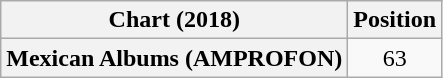<table class="wikitable plainrowheaders" style="text-align:center">
<tr>
<th>Chart (2018)</th>
<th>Position</th>
</tr>
<tr>
<th scope="row">Mexican Albums (AMPROFON)</th>
<td>63</td>
</tr>
</table>
